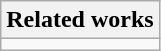<table border="1" class="wikitable center">
<tr>
<th>Related works</th>
</tr>
<tr>
<td></td>
</tr>
</table>
